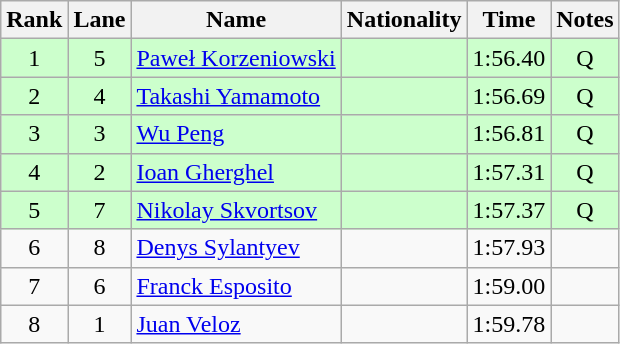<table class="wikitable sortable" style="text-align:center">
<tr>
<th>Rank</th>
<th>Lane</th>
<th>Name</th>
<th>Nationality</th>
<th>Time</th>
<th>Notes</th>
</tr>
<tr bgcolor=#ccffcc>
<td>1</td>
<td>5</td>
<td align=left><a href='#'>Paweł Korzeniowski</a></td>
<td align=left></td>
<td>1:56.40</td>
<td>Q</td>
</tr>
<tr bgcolor=#ccffcc>
<td>2</td>
<td>4</td>
<td align=left><a href='#'>Takashi Yamamoto</a></td>
<td align=left></td>
<td>1:56.69</td>
<td>Q</td>
</tr>
<tr bgcolor=#ccffcc>
<td>3</td>
<td>3</td>
<td align=left><a href='#'>Wu Peng</a></td>
<td align=left></td>
<td>1:56.81</td>
<td>Q</td>
</tr>
<tr bgcolor=#ccffcc>
<td>4</td>
<td>2</td>
<td align=left><a href='#'>Ioan Gherghel</a></td>
<td align=left></td>
<td>1:57.31</td>
<td>Q</td>
</tr>
<tr bgcolor=#ccffcc>
<td>5</td>
<td>7</td>
<td align=left><a href='#'>Nikolay Skvortsov</a></td>
<td align=left></td>
<td>1:57.37</td>
<td>Q</td>
</tr>
<tr>
<td>6</td>
<td>8</td>
<td align=left><a href='#'>Denys Sylantyev</a></td>
<td align=left></td>
<td>1:57.93</td>
<td></td>
</tr>
<tr>
<td>7</td>
<td>6</td>
<td align=left><a href='#'>Franck Esposito</a></td>
<td align=left></td>
<td>1:59.00</td>
<td></td>
</tr>
<tr>
<td>8</td>
<td>1</td>
<td align=left><a href='#'>Juan Veloz</a></td>
<td align=left></td>
<td>1:59.78</td>
<td></td>
</tr>
</table>
